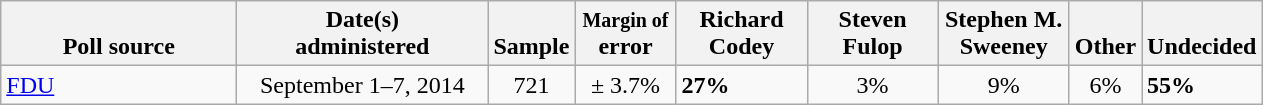<table class="wikitable">
<tr valign= bottom>
<th style="width:150px;">Poll source</th>
<th style="width:160px;">Date(s)<br>administered</th>
<th>Sample<br></th>
<th style="width:60px;"><small>Margin of</small><br>error</th>
<th style="width:80px;">Richard<br>Codey</th>
<th style="width:80px;">Steven<br>Fulop</th>
<th style="width:80px;">Stephen M.<br>Sweeney</th>
<th>Other</th>
<th>Undecided</th>
</tr>
<tr>
<td><a href='#'>FDU</a></td>
<td align=center>September 1–7, 2014</td>
<td align=center>721</td>
<td align=center>± 3.7%</td>
<td><strong>27%</strong></td>
<td align=center>3%</td>
<td align=center>9%</td>
<td align=center>6%</td>
<td><strong>55%</strong></td>
</tr>
</table>
